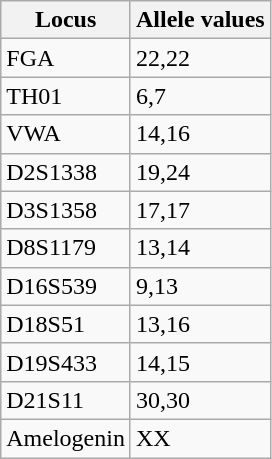<table class="wikitable">
<tr>
<th>Locus</th>
<th>Allele values</th>
</tr>
<tr>
<td>FGA</td>
<td>22,22</td>
</tr>
<tr>
<td>TH01</td>
<td>6,7</td>
</tr>
<tr>
<td>VWA</td>
<td>14,16</td>
</tr>
<tr>
<td>D2S1338</td>
<td>19,24</td>
</tr>
<tr>
<td>D3S1358</td>
<td>17,17</td>
</tr>
<tr>
<td>D8S1179</td>
<td>13,14</td>
</tr>
<tr>
<td>D16S539</td>
<td>9,13</td>
</tr>
<tr>
<td>D18S51</td>
<td>13,16</td>
</tr>
<tr>
<td>D19S433</td>
<td>14,15</td>
</tr>
<tr>
<td>D21S11</td>
<td>30,30</td>
</tr>
<tr>
<td>Amelogenin</td>
<td>XX</td>
</tr>
</table>
